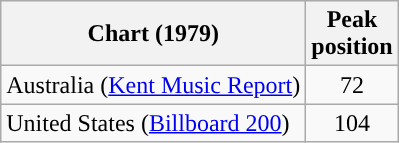<table class="wikitable">
<tr>
<th scope="col">Chart (1979)</th>
<th>Peak<br>position</th>
</tr>
<tr>
<td>Australia (<a href='#'>Kent Music Report</a>)</td>
<td style="text-align:center;">72</td>
</tr>
<tr>
<td>United States (<a href='#'>Billboard 200</a>)</td>
<td style="text-align:center;">104</td>
</tr>
</table>
